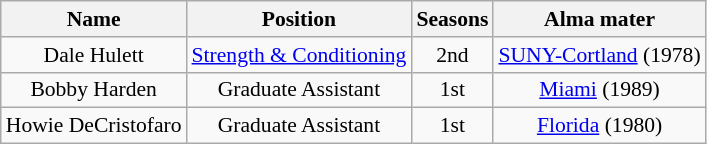<table class="wikitable" border="1" style="font-size:90%;">
<tr>
<th>Name</th>
<th>Position</th>
<th>Seasons</th>
<th>Alma mater</th>
</tr>
<tr style="text-align:center;">
<td>Dale Hulett</td>
<td><a href='#'>Strength & Conditioning</a></td>
<td>2nd</td>
<td><a href='#'>SUNY-Cortland</a> (1978)</td>
</tr>
<tr style="text-align:center;">
<td>Bobby Harden</td>
<td>Graduate Assistant</td>
<td>1st</td>
<td><a href='#'>Miami</a> (1989)</td>
</tr>
<tr style="text-align:center;">
<td>Howie DeCristofaro</td>
<td>Graduate Assistant</td>
<td>1st</td>
<td><a href='#'>Florida</a> (1980)</td>
</tr>
</table>
